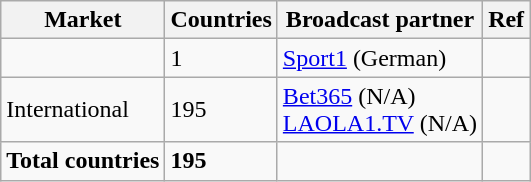<table class="wikitable">
<tr>
<th>Market</th>
<th>Countries</th>
<th>Broadcast partner</th>
<th>Ref</th>
</tr>
<tr>
<td></td>
<td>1</td>
<td><a href='#'>Sport1</a> (German)</td>
<td></td>
</tr>
<tr>
<td>International</td>
<td>195</td>
<td><a href='#'>Bet365</a> (N/A) <br> <a href='#'>LAOLA1.TV</a> (N/A)</td>
<td></td>
</tr>
<tr>
<td><strong>Total countries</strong></td>
<td><strong>195</strong></td>
<td></td>
<td></td>
</tr>
</table>
